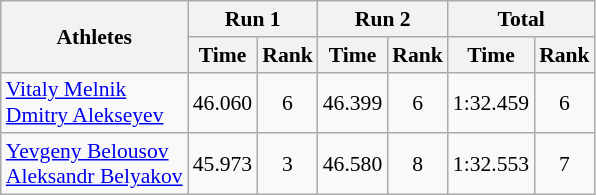<table class="wikitable" border="1" style="font-size:90%">
<tr>
<th rowspan="2">Athletes</th>
<th colspan="2">Run 1</th>
<th colspan="2">Run 2</th>
<th colspan="2">Total</th>
</tr>
<tr>
<th>Time</th>
<th>Rank</th>
<th>Time</th>
<th>Rank</th>
<th>Time</th>
<th>Rank</th>
</tr>
<tr>
<td><a href='#'>Vitaly Melnik</a><br><a href='#'>Dmitry Alekseyev</a></td>
<td align="center">46.060</td>
<td align="center">6</td>
<td align="center">46.399</td>
<td align="center">6</td>
<td align="center">1:32.459</td>
<td align="center">6</td>
</tr>
<tr>
<td><a href='#'>Yevgeny Belousov</a><br><a href='#'>Aleksandr Belyakov</a></td>
<td align="center">45.973</td>
<td align="center">3</td>
<td align="center">46.580</td>
<td align="center">8</td>
<td align="center">1:32.553</td>
<td align="center">7</td>
</tr>
</table>
